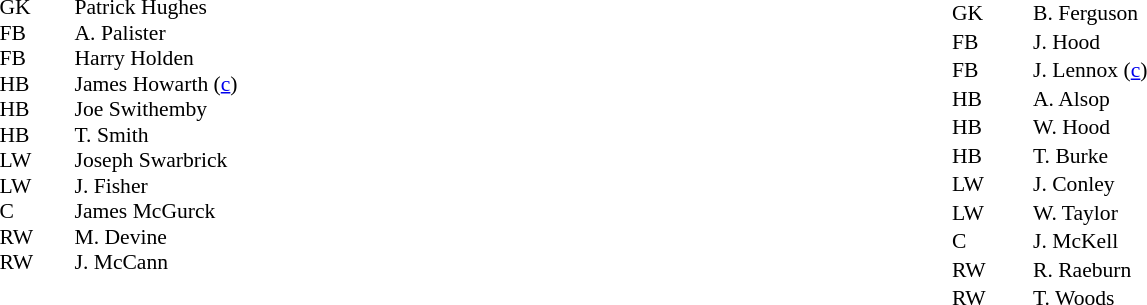<table width="100%">
<tr>
<td valign="top" width="50%"><br><table style="font-size: 90%" cellspacing="0" cellpadding="0">
<tr>
<th width=25></th>
<th width=25></th>
</tr>
<tr>
<td>GK</td>
<td></td>
<td>Patrick Hughes</td>
</tr>
<tr>
<td>FB</td>
<td></td>
<td>A. Palister</td>
</tr>
<tr>
<td>FB</td>
<td></td>
<td>Harry Holden</td>
</tr>
<tr>
<td>HB</td>
<td></td>
<td>James Howarth (<a href='#'>c</a>)</td>
</tr>
<tr>
<td>HB</td>
<td></td>
<td>Joe Swithemby</td>
</tr>
<tr>
<td>HB</td>
<td></td>
<td>T. Smith</td>
</tr>
<tr>
<td>LW</td>
<td></td>
<td>Joseph Swarbrick</td>
</tr>
<tr>
<td>LW</td>
<td></td>
<td>J. Fisher</td>
</tr>
<tr>
<td>C</td>
<td></td>
<td>James McGurck</td>
</tr>
<tr>
<td>RW</td>
<td></td>
<td>M. Devine</td>
</tr>
<tr>
<td>RW</td>
<td></td>
<td>J. McCann</td>
</tr>
<tr>
<td colspan=3></td>
</tr>
<tr>
<td colspan=3></td>
</tr>
<tr>
<td colspan=4></td>
</tr>
</table>
</td>
<td valign="top"></td>
<td style="vertical-align:top; width:50%"><br><table style="font-size:90%; cellspacing="0" cellpadding="0" margin:auto">
<tr>
<th width=25></th>
<th width=25></th>
</tr>
<tr>
<td>GK</td>
<td></td>
<td>B. Ferguson</td>
</tr>
<tr>
<td>FB</td>
<td></td>
<td>J. Hood</td>
</tr>
<tr>
<td>FB</td>
<td></td>
<td>J. Lennox (<a href='#'>c</a>)</td>
</tr>
<tr>
<td>HB</td>
<td></td>
<td>A. Alsop</td>
</tr>
<tr>
<td>HB</td>
<td></td>
<td>W. Hood</td>
</tr>
<tr>
<td>HB</td>
<td></td>
<td>T. Burke</td>
</tr>
<tr>
<td>LW</td>
<td></td>
<td>J. Conley</td>
</tr>
<tr>
<td>LW</td>
<td></td>
<td>W. Taylor</td>
</tr>
<tr>
<td>C</td>
<td></td>
<td>J. McKell</td>
</tr>
<tr>
<td>RW</td>
<td></td>
<td>R. Raeburn</td>
</tr>
<tr>
<td>RW</td>
<td></td>
<td>T. Woods</td>
</tr>
<tr>
<td colspan=3></td>
</tr>
<tr>
<td colspan=3></td>
</tr>
<tr>
<td colspan=4></td>
</tr>
</table>
</td>
</tr>
</table>
